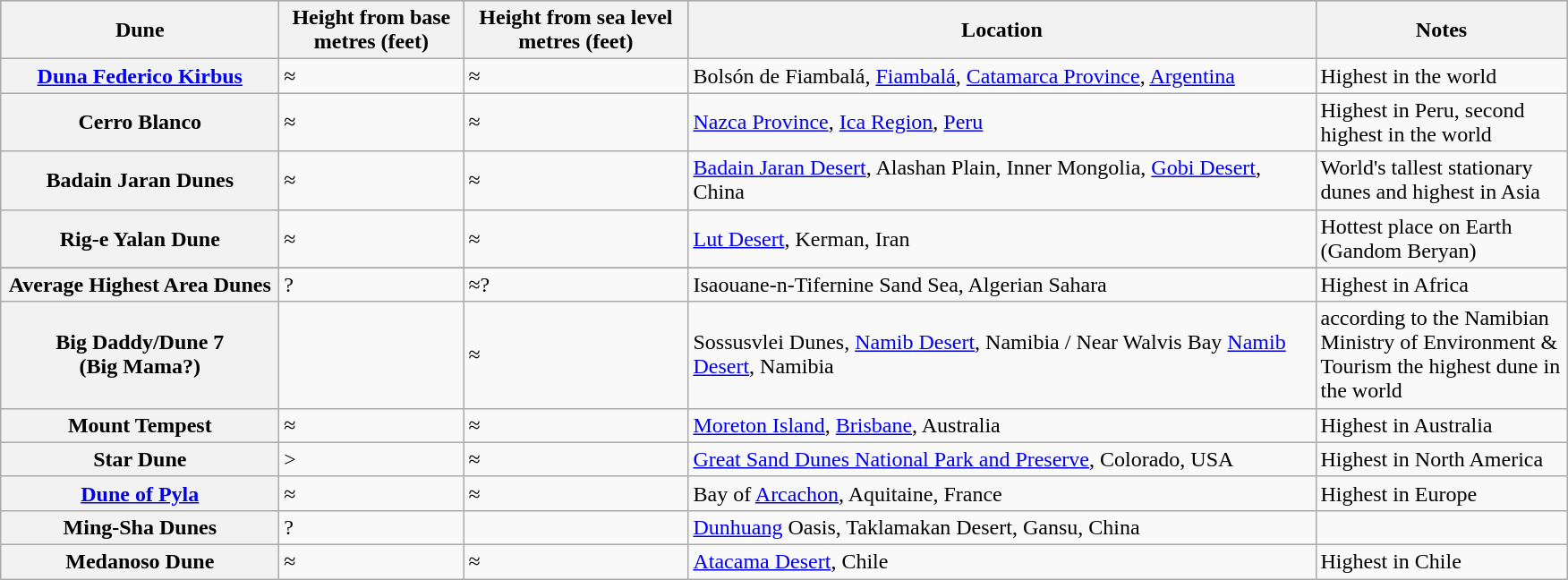<table class="wikitable sortable">
<tr style=background:silver; color:black>
<th width="200">Dune</th>
<th width="130">Height from base metres (feet)</th>
<th width="160">Height from sea level metres (feet)</th>
<th width="460">Location</th>
<th width="180">Notes</th>
</tr>
<tr>
<th><a href='#'>Duna Federico Kirbus</a></th>
<td>≈</td>
<td>≈</td>
<td>Bolsón de Fiambalá, <a href='#'>Fiambalá</a>, <a href='#'>Catamarca Province</a>, <a href='#'>Argentina</a></td>
<td>Highest in the world</td>
</tr>
<tr>
<th>Cerro Blanco</th>
<td>≈</td>
<td>≈</td>
<td><a href='#'>Nazca Province</a>, <a href='#'>Ica Region</a>, <a href='#'>Peru</a> </td>
<td>Highest in Peru, second highest in the world</td>
</tr>
<tr>
<th>Badain Jaran Dunes</th>
<td>≈</td>
<td>≈</td>
<td><a href='#'>Badain Jaran Desert</a>, Alashan Plain, Inner Mongolia, <a href='#'>Gobi Desert</a>, China</td>
<td>World's tallest stationary dunes and highest in Asia</td>
</tr>
<tr>
<th>Rig-e Yalan Dune</th>
<td>≈</td>
<td>≈</td>
<td><a href='#'>Lut Desert</a>, Kerman, Iran</td>
<td>Hottest place on Earth (Gandom Beryan)</td>
</tr>
<tr>
</tr>
<tr>
<th>Average Highest Area Dunes</th>
<td>?</td>
<td>≈?</td>
<td>Isaouane-n-Tifernine Sand Sea, Algerian Sahara</td>
<td>Highest in Africa</td>
</tr>
<tr>
<th>Big Daddy/Dune 7<br>(Big Mama?)</th>
<td></td>
<td>≈</td>
<td>Sossusvlei Dunes, <a href='#'>Namib Desert</a>, Namibia / Near Walvis Bay <a href='#'>Namib Desert</a>, Namibia</td>
<td>according to the Namibian Ministry of Environment & Tourism the highest dune in the world</td>
</tr>
<tr>
<th>Mount Tempest</th>
<td>≈</td>
<td>≈</td>
<td><a href='#'>Moreton Island</a>, <a href='#'>Brisbane</a>, Australia</td>
<td>Highest in Australia</td>
</tr>
<tr>
<th>Star Dune</th>
<td>></td>
<td>≈</td>
<td><a href='#'>Great Sand Dunes National Park and Preserve</a>, Colorado, USA</td>
<td>Highest in North America</td>
</tr>
<tr>
<th><a href='#'>Dune of Pyla</a></th>
<td>≈</td>
<td>≈</td>
<td>Bay of <a href='#'>Arcachon</a>, Aquitaine, France</td>
<td>Highest in Europe</td>
</tr>
<tr>
<th>Ming-Sha Dunes</th>
<td>?</td>
<td></td>
<td><a href='#'>Dunhuang</a> Oasis, Taklamakan Desert, Gansu, China</td>
<td></td>
</tr>
<tr>
<th>Medanoso Dune</th>
<td>≈</td>
<td>≈</td>
<td><a href='#'>Atacama Desert</a>, Chile</td>
<td>Highest in Chile</td>
</tr>
</table>
